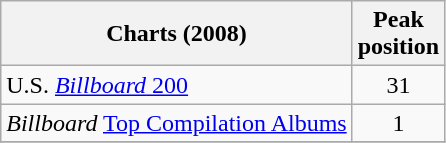<table class="wikitable">
<tr>
<th>Charts (2008)</th>
<th>Peak<br>position</th>
</tr>
<tr>
<td>U.S. <a href='#'><em>Billboard</em> 200</a></td>
<td align="center">31</td>
</tr>
<tr>
<td><em>Billboard</em> <a href='#'>Top Compilation Albums</a></td>
<td align="center">1</td>
</tr>
<tr>
</tr>
</table>
